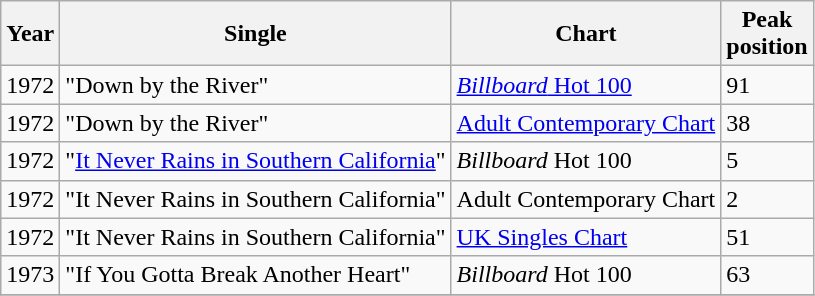<table class="wikitable">
<tr>
<th align="left">Year</th>
<th align="left">Single</th>
<th align="left">Chart</th>
<th align="left">Peak<br>position</th>
</tr>
<tr>
<td align="left">1972</td>
<td align="left">"Down by the River"</td>
<td align="left"><a href='#'><em>Billboard</em> Hot 100</a></td>
<td align="left">91</td>
</tr>
<tr>
<td align="left">1972</td>
<td align="left">"Down by the River"</td>
<td align="left"><a href='#'>Adult Contemporary Chart</a></td>
<td align="left">38</td>
</tr>
<tr>
<td align="left">1972</td>
<td align="left">"<a href='#'>It Never Rains in Southern California</a>"</td>
<td align="left"><em>Billboard</em> Hot 100</td>
<td align="left">5</td>
</tr>
<tr>
<td align="left">1972</td>
<td align="left">"It Never Rains in Southern California"</td>
<td align="left">Adult Contemporary Chart</td>
<td align="left">2</td>
</tr>
<tr>
<td align="left">1972</td>
<td align="left">"It Never Rains in Southern California"</td>
<td align="left"><a href='#'>UK Singles Chart</a></td>
<td align="left">51</td>
</tr>
<tr>
<td align="left">1973</td>
<td align="left">"If You Gotta Break Another Heart"</td>
<td align="left"><em>Billboard</em> Hot 100</td>
<td align="left">63</td>
</tr>
<tr>
</tr>
</table>
